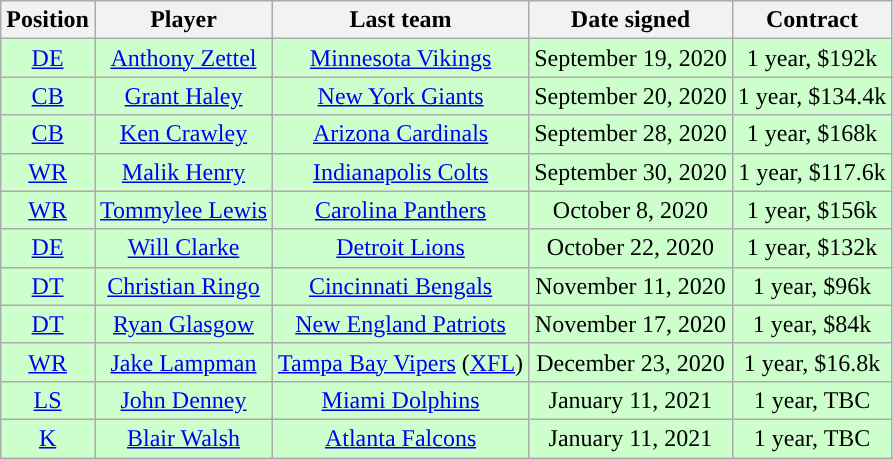<table class="wikitable" style="text-align:center">
<tr>
<th>Position</th>
<th>Player</th>
<th>Last team</th>
<th>Date signed</th>
<th>Contract</th>
</tr>
<tr style="background:#cfc">
<td><a href='#'>DE</a></td>
<td><a href='#'>Anthony Zettel</a></td>
<td><a href='#'>Minnesota Vikings</a></td>
<td>September 19, 2020</td>
<td>1 year, $192k</td>
</tr>
<tr style="background:#cfc">
<td><a href='#'>CB</a></td>
<td><a href='#'>Grant Haley</a></td>
<td><a href='#'>New York Giants</a></td>
<td>September 20, 2020</td>
<td>1 year, $134.4k</td>
</tr>
<tr style="background:#cfc">
<td><a href='#'>CB</a></td>
<td><a href='#'>Ken Crawley</a></td>
<td><a href='#'>Arizona Cardinals</a></td>
<td>September 28, 2020</td>
<td>1 year, $168k</td>
</tr>
<tr style="background:#cfc">
<td><a href='#'>WR</a></td>
<td><a href='#'>Malik Henry</a></td>
<td><a href='#'>Indianapolis Colts</a></td>
<td>September 30, 2020</td>
<td>1 year, $117.6k</td>
</tr>
<tr style="background:#cfc">
<td><a href='#'>WR</a></td>
<td><a href='#'>Tommylee Lewis</a></td>
<td><a href='#'>Carolina Panthers</a></td>
<td>October 8, 2020</td>
<td>1 year, $156k</td>
</tr>
<tr style="background:#cfc">
<td><a href='#'>DE</a></td>
<td><a href='#'>Will Clarke</a></td>
<td><a href='#'>Detroit Lions</a></td>
<td>October 22, 2020</td>
<td>1 year, $132k</td>
</tr>
<tr style="background:#cfc">
<td><a href='#'>DT</a></td>
<td><a href='#'>Christian Ringo</a></td>
<td><a href='#'>Cincinnati Bengals</a></td>
<td>November 11, 2020</td>
<td>1 year, $96k</td>
</tr>
<tr style="background:#cfc">
<td><a href='#'>DT</a></td>
<td><a href='#'>Ryan Glasgow</a></td>
<td><a href='#'>New England Patriots</a></td>
<td>November 17, 2020</td>
<td>1 year, $84k</td>
</tr>
<tr style="background:#cfc">
<td><a href='#'>WR</a></td>
<td><a href='#'>Jake Lampman</a></td>
<td><a href='#'>Tampa Bay Vipers</a> (<a href='#'>XFL</a>)</td>
<td>December 23, 2020</td>
<td>1 year, $16.8k</td>
</tr>
<tr style="background:#cfc">
<td><a href='#'>LS</a></td>
<td><a href='#'>John Denney</a></td>
<td><a href='#'>Miami Dolphins</a></td>
<td>January 11, 2021</td>
<td>1 year, TBC</td>
</tr>
<tr style="background:#cfc">
<td><a href='#'>K</a></td>
<td><a href='#'>Blair Walsh</a></td>
<td><a href='#'>Atlanta Falcons</a></td>
<td>January 11, 2021</td>
<td>1 year, TBC</td>
</tr>
</table>
